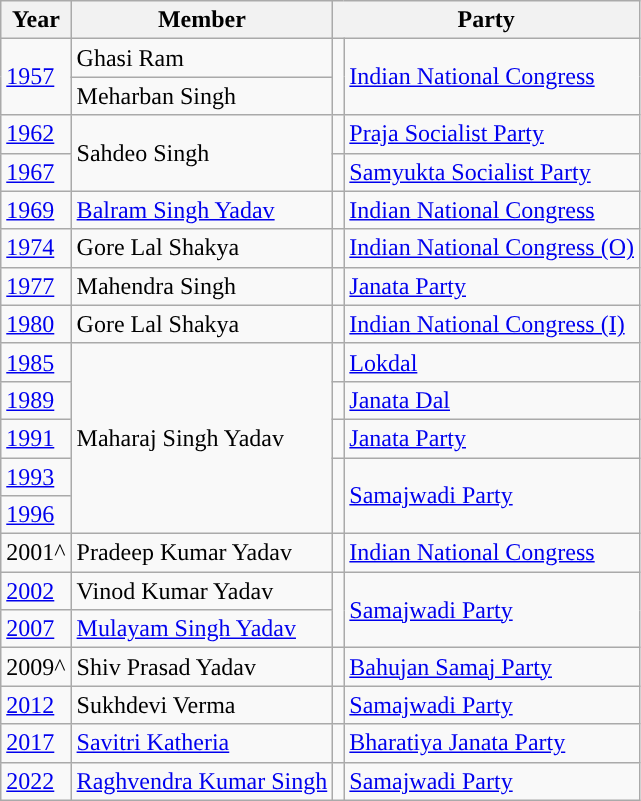<table class="wikitable">
<tr>
<th>Year</th>
<th>Member</th>
<th colspan="2">Party</th>
</tr>
<tr>
<td rowspan="2"><a href='#'>1957</a></td>
<td>Ghasi Ram</td>
<td rowspan="2" style="background-color: "></td>
<td rowspan="2"><a href='#'>Indian National Congress</a></td>
</tr>
<tr>
<td>Meharban Singh</td>
</tr>
<tr>
<td><a href='#'>1962</a></td>
<td rowspan="2">Sahdeo Singh</td>
<td style="background-color: "></td>
<td><a href='#'>Praja Socialist Party</a></td>
</tr>
<tr>
<td><a href='#'>1967</a></td>
<td style="background-color: "></td>
<td><a href='#'>Samyukta Socialist Party</a></td>
</tr>
<tr>
<td><a href='#'>1969</a></td>
<td><a href='#'>Balram Singh Yadav</a></td>
<td style="background-color: "></td>
<td><a href='#'>Indian National Congress</a></td>
</tr>
<tr>
<td><a href='#'>1974</a></td>
<td>Gore Lal Shakya</td>
<td style="background-color: "></td>
<td><a href='#'>Indian National Congress (O)</a></td>
</tr>
<tr>
<td><a href='#'>1977</a></td>
<td>Mahendra Singh</td>
<td style="background-color: "></td>
<td><a href='#'>Janata Party</a></td>
</tr>
<tr>
<td><a href='#'>1980</a></td>
<td>Gore Lal Shakya</td>
<td style="background-color: "></td>
<td><a href='#'>Indian National Congress (I)</a></td>
</tr>
<tr>
<td><a href='#'>1985</a></td>
<td rowspan="5">Maharaj Singh Yadav</td>
<td style="background-color: "></td>
<td><a href='#'>Lokdal</a></td>
</tr>
<tr>
<td><a href='#'>1989</a></td>
<td style="background-color: "></td>
<td><a href='#'>Janata Dal</a></td>
</tr>
<tr>
<td><a href='#'>1991</a></td>
<td style="background-color: "></td>
<td><a href='#'>Janata Party</a></td>
</tr>
<tr>
<td><a href='#'>1993</a></td>
<td rowspan="2" style="background-color: "></td>
<td rowspan="2"><a href='#'>Samajwadi Party</a></td>
</tr>
<tr>
<td><a href='#'>1996</a></td>
</tr>
<tr>
<td>2001^</td>
<td>Pradeep Kumar Yadav</td>
<td style="background-color: "></td>
<td><a href='#'>Indian National Congress</a></td>
</tr>
<tr>
<td><a href='#'>2002</a></td>
<td>Vinod Kumar Yadav</td>
<td rowspan="2" style="background-color: "></td>
<td rowspan="2"><a href='#'>Samajwadi Party</a></td>
</tr>
<tr>
<td><a href='#'>2007</a></td>
<td><a href='#'>Mulayam Singh Yadav</a></td>
</tr>
<tr>
<td>2009^</td>
<td>Shiv Prasad Yadav</td>
<td style="background-color: "></td>
<td><a href='#'>Bahujan Samaj Party</a></td>
</tr>
<tr>
<td><a href='#'>2012</a></td>
<td>Sukhdevi Verma</td>
<td style="background-color: "></td>
<td><a href='#'>Samajwadi Party</a></td>
</tr>
<tr>
<td><a href='#'>2017</a></td>
<td><a href='#'>Savitri Katheria</a></td>
<td style="background-color: "></td>
<td><a href='#'>Bharatiya Janata Party</a></td>
</tr>
<tr>
<td><a href='#'>2022</a></td>
<td><a href='#'>Raghvendra Kumar Singh</a></td>
<td style="background-color: "></td>
<td><a href='#'>Samajwadi Party</a></td>
</tr>
</table>
